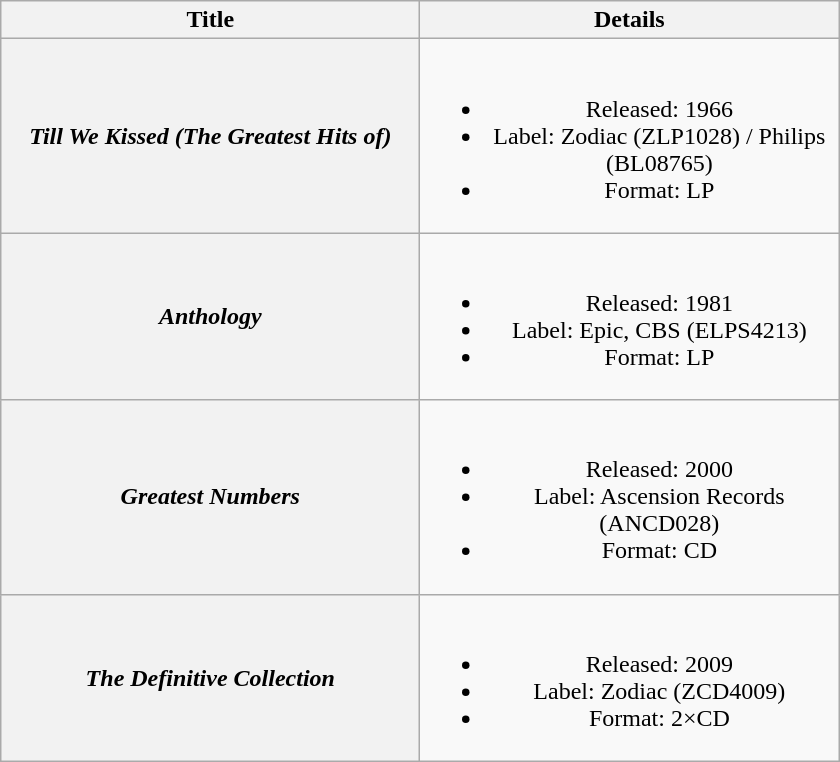<table class="wikitable plainrowheaders" style="text-align:center;" border="1">
<tr>
<th scope="col" style="width:17em;">Title</th>
<th scope="col" style="width:17em;">Details</th>
</tr>
<tr>
<th scope="row"><em>Till We Kissed (The Greatest Hits of)</em></th>
<td><br><ul><li>Released: 1966</li><li>Label: Zodiac (ZLP1028) / Philips	(BL08765)</li><li>Format: LP</li></ul></td>
</tr>
<tr>
<th scope="row"><em>Anthology</em></th>
<td><br><ul><li>Released: 1981</li><li>Label: Epic, CBS (ELPS4213)</li><li>Format: LP</li></ul></td>
</tr>
<tr>
<th scope="row"><em>Greatest Numbers</em></th>
<td><br><ul><li>Released: 2000</li><li>Label: Ascension Records (ANCD028)</li><li>Format: CD</li></ul></td>
</tr>
<tr>
<th scope="row"><em>The Definitive Collection</em></th>
<td><br><ul><li>Released: 2009</li><li>Label: Zodiac (ZCD4009)</li><li>Format: 2×CD</li></ul></td>
</tr>
</table>
